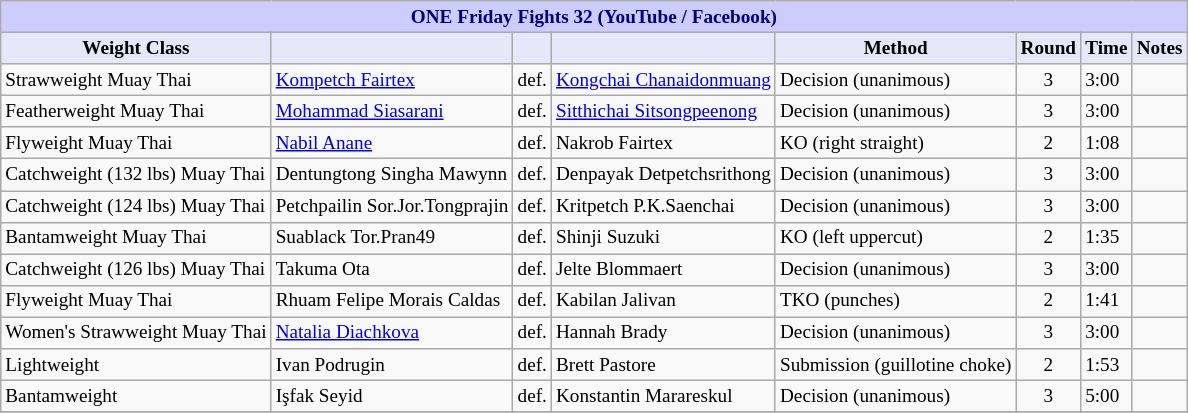<table class="wikitable" style="font-size: 80%;">
<tr>
<th colspan="8" style="background-color: #ccf; color: #000080; text-align: center;"><strong>ONE Friday Fights 32 (YouTube / Facebook)</strong></th>
</tr>
<tr>
<th colspan="1" style="background-color: #E6E8FA; color: #000000; text-align: center;">Weight Class</th>
<th colspan="1" style="background-color: #E6E8FA; color: #000000; text-align: center;"></th>
<th colspan="1" style="background-color: #E6E8FA; color: #000000; text-align: center;"></th>
<th colspan="1" style="background-color: #E6E8FA; color: #000000; text-align: center;"></th>
<th colspan="1" style="background-color: #E6E8FA; color: #000000; text-align: center;">Method</th>
<th colspan="1" style="background-color: #E6E8FA; color: #000000; text-align: center;">Round</th>
<th colspan="1" style="background-color: #E6E8FA; color: #000000; text-align: center;">Time</th>
<th colspan="1" style="background-color: #E6E8FA; color: #000000; text-align: center;">Notes</th>
</tr>
<tr>
<td>Strawweight Muay Thai</td>
<td> <a href='#'>Kompetch Fairtex</a></td>
<td>def.</td>
<td> <a href='#'>Kongchai Chanaidonmuang</a></td>
<td>Decision (unanimous)</td>
<td align=center>3</td>
<td>3:00</td>
<td></td>
</tr>
<tr>
<td>Featherweight Muay Thai</td>
<td> <a href='#'>Mohammad Siasarani</a></td>
<td>def.</td>
<td> <a href='#'>Sitthichai Sitsongpeenong</a></td>
<td>Decision (unanimous)</td>
<td align=center>3</td>
<td>3:00</td>
<td></td>
</tr>
<tr>
<td>Flyweight Muay Thai</td>
<td> <a href='#'>Nabil Anane</a></td>
<td>def.</td>
<td> Nakrob Fairtex</td>
<td>KO (right straight)</td>
<td align=center>2</td>
<td>1:08</td>
<td></td>
</tr>
<tr>
<td>Catchweight (132 lbs) Muay Thai</td>
<td> Dentungtong Singha Mawynn</td>
<td>def.</td>
<td> Denpayak Detpetchsrithong</td>
<td>Decision (unanimous)</td>
<td align=center>3</td>
<td>3:00</td>
<td></td>
</tr>
<tr>
<td>Catchweight (124 lbs) Muay Thai</td>
<td> Petchpailin Sor.Jor.Tongprajin</td>
<td>def.</td>
<td> Kritpetch P.K.Saenchai</td>
<td>Decision (unanimous)</td>
<td align=center>3</td>
<td>3:00</td>
<td></td>
</tr>
<tr>
<td>Bantamweight Muay Thai</td>
<td> Suablack Tor.Pran49</td>
<td>def.</td>
<td> Shinji Suzuki</td>
<td>KO (left uppercut)</td>
<td align=center>2</td>
<td>1:35</td>
<td></td>
</tr>
<tr>
<td>Catchweight (126 lbs) Muay Thai</td>
<td> Takuma Ota</td>
<td>def.</td>
<td> Jelte Blommaert</td>
<td>Decision (unanimous)</td>
<td align=center>3</td>
<td>3:00</td>
<td></td>
</tr>
<tr>
<td>Flyweight Muay Thai</td>
<td> Rhuam Felipe Morais Caldas</td>
<td>def.</td>
<td> Kabilan Jalivan</td>
<td>TKO (punches)</td>
<td align=center>2</td>
<td>1:41</td>
<td></td>
</tr>
<tr>
<td>Women's Strawweight Muay Thai</td>
<td> <a href='#'>Natalia Diachkova</a></td>
<td>def.</td>
<td> Hannah Brady</td>
<td>Decision (unanimous)</td>
<td align=center>3</td>
<td>3:00</td>
<td></td>
</tr>
<tr>
<td>Lightweight</td>
<td> Ivan Podrugin</td>
<td>def.</td>
<td> Brett Pastore</td>
<td>Submission (guillotine choke)</td>
<td align=center>2</td>
<td>1:53</td>
<td></td>
</tr>
<tr>
<td>Bantamweight</td>
<td> Işfak Seyid</td>
<td>def.</td>
<td> Konstantin Marareskul</td>
<td>Decision (unanimous)</td>
<td align=center>3</td>
<td>5:00</td>
<td></td>
</tr>
<tr>
</tr>
</table>
